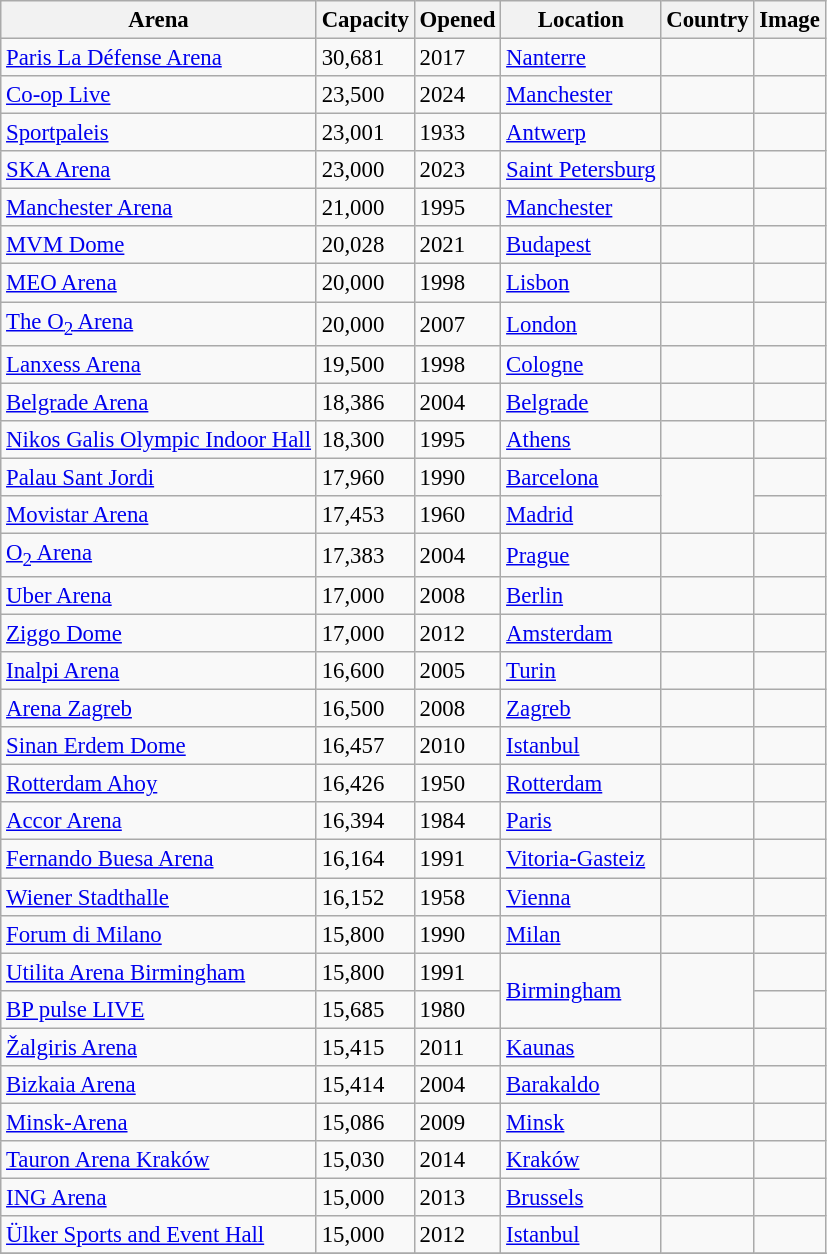<table class="wikitable sortable plainrowheaders" style="font-size:95%;">
<tr>
<th>Arena</th>
<th>Capacity</th>
<th>Opened</th>
<th>Location</th>
<th>Country</th>
<th>Image</th>
</tr>
<tr>
<td><a href='#'>Paris La Défense Arena</a></td>
<td>30,681</td>
<td>2017</td>
<td><a href='#'>Nanterre</a></td>
<td></td>
<td></td>
</tr>
<tr>
<td><a href='#'>Co-op Live</a></td>
<td>23,500</td>
<td>2024</td>
<td><a href='#'>Manchester</a></td>
<td></td>
<td></td>
</tr>
<tr>
<td><a href='#'>Sportpaleis</a></td>
<td>23,001</td>
<td>1933</td>
<td><a href='#'>Antwerp</a></td>
<td></td>
<td></td>
</tr>
<tr>
<td><a href='#'>SKA Arena</a></td>
<td>23,000</td>
<td>2023</td>
<td><a href='#'>Saint Petersburg</a></td>
<td></td>
<td></td>
</tr>
<tr>
<td><a href='#'>Manchester Arena</a></td>
<td>21,000</td>
<td>1995</td>
<td><a href='#'>Manchester</a></td>
<td></td>
<td></td>
</tr>
<tr>
<td><a href='#'>MVM Dome</a></td>
<td>20,028</td>
<td>2021</td>
<td><a href='#'>Budapest</a></td>
<td></td>
<td></td>
</tr>
<tr>
<td><a href='#'>MEO Arena</a></td>
<td>20,000</td>
<td>1998</td>
<td><a href='#'>Lisbon</a></td>
<td></td>
<td></td>
</tr>
<tr>
<td><a href='#'>The O<sub>2</sub> Arena</a></td>
<td>20,000</td>
<td>2007</td>
<td><a href='#'>London</a></td>
<td></td>
<td></td>
</tr>
<tr>
<td><a href='#'>Lanxess Arena</a></td>
<td>19,500</td>
<td>1998</td>
<td><a href='#'>Cologne</a></td>
<td></td>
<td></td>
</tr>
<tr>
<td><a href='#'>Belgrade Arena</a></td>
<td>18,386</td>
<td>2004</td>
<td><a href='#'>Belgrade</a></td>
<td></td>
<td></td>
</tr>
<tr>
<td><a href='#'>Nikos Galis Olympic Indoor Hall</a></td>
<td>18,300</td>
<td>1995</td>
<td><a href='#'>Athens</a></td>
<td></td>
<td></td>
</tr>
<tr>
<td><a href='#'>Palau Sant Jordi</a></td>
<td>17,960</td>
<td>1990</td>
<td><a href='#'>Barcelona</a></td>
<td rowspan="2"></td>
<td></td>
</tr>
<tr>
<td><a href='#'>Movistar Arena</a></td>
<td>17,453</td>
<td>1960</td>
<td><a href='#'>Madrid</a></td>
<td></td>
</tr>
<tr>
<td><a href='#'>O<sub>2</sub> Arena</a></td>
<td>17,383</td>
<td>2004</td>
<td><a href='#'>Prague</a></td>
<td></td>
<td></td>
</tr>
<tr>
<td><a href='#'>Uber Arena</a></td>
<td>17,000</td>
<td>2008</td>
<td><a href='#'>Berlin</a></td>
<td></td>
<td></td>
</tr>
<tr>
<td><a href='#'>Ziggo Dome</a></td>
<td>17,000</td>
<td>2012</td>
<td><a href='#'>Amsterdam</a></td>
<td></td>
<td></td>
</tr>
<tr>
<td><a href='#'>Inalpi Arena</a></td>
<td>16,600</td>
<td>2005</td>
<td><a href='#'>Turin</a></td>
<td></td>
<td></td>
</tr>
<tr>
<td><a href='#'>Arena Zagreb</a></td>
<td>16,500</td>
<td>2008</td>
<td><a href='#'>Zagreb</a></td>
<td></td>
<td></td>
</tr>
<tr>
<td><a href='#'>Sinan Erdem Dome</a></td>
<td>16,457</td>
<td>2010</td>
<td><a href='#'>Istanbul</a></td>
<td></td>
<td></td>
</tr>
<tr>
<td><a href='#'>Rotterdam Ahoy</a></td>
<td>16,426</td>
<td>1950</td>
<td><a href='#'>Rotterdam</a></td>
<td></td>
<td></td>
</tr>
<tr>
<td><a href='#'>Accor Arena</a></td>
<td>16,394</td>
<td>1984</td>
<td><a href='#'>Paris</a></td>
<td></td>
<td></td>
</tr>
<tr>
<td><a href='#'>Fernando Buesa Arena</a></td>
<td>16,164</td>
<td>1991</td>
<td><a href='#'>Vitoria-Gasteiz</a></td>
<td></td>
<td></td>
</tr>
<tr>
<td><a href='#'>Wiener Stadthalle</a></td>
<td>16,152</td>
<td>1958</td>
<td><a href='#'>Vienna</a></td>
<td></td>
<td></td>
</tr>
<tr>
<td><a href='#'>Forum di Milano</a></td>
<td>15,800</td>
<td>1990</td>
<td><a href='#'>Milan</a></td>
<td></td>
<td></td>
</tr>
<tr>
<td><a href='#'>Utilita Arena Birmingham</a></td>
<td>15,800</td>
<td>1991</td>
<td rowspan="2"><a href='#'>Birmingham</a></td>
<td rowspan="2"></td>
<td></td>
</tr>
<tr>
<td><a href='#'>BP pulse LIVE</a></td>
<td>15,685</td>
<td>1980</td>
</tr>
<tr>
<td><a href='#'>Žalgiris Arena</a></td>
<td>15,415</td>
<td>2011</td>
<td><a href='#'>Kaunas</a></td>
<td></td>
<td></td>
</tr>
<tr>
<td><a href='#'>Bizkaia Arena</a></td>
<td>15,414</td>
<td>2004</td>
<td><a href='#'>Barakaldo</a></td>
<td></td>
<td></td>
</tr>
<tr>
<td><a href='#'>Minsk-Arena</a></td>
<td>15,086</td>
<td>2009</td>
<td><a href='#'>Minsk</a></td>
<td></td>
<td></td>
</tr>
<tr>
<td><a href='#'>Tauron Arena Kraków</a></td>
<td>15,030</td>
<td>2014</td>
<td><a href='#'>Kraków</a></td>
<td></td>
<td></td>
</tr>
<tr>
<td><a href='#'>ING Arena</a></td>
<td>15,000</td>
<td>2013</td>
<td><a href='#'>Brussels</a></td>
<td></td>
<td></td>
</tr>
<tr>
<td><a href='#'>Ülker Sports and Event Hall</a></td>
<td>15,000</td>
<td>2012</td>
<td><a href='#'>Istanbul</a></td>
<td></td>
<td></td>
</tr>
<tr>
</tr>
</table>
